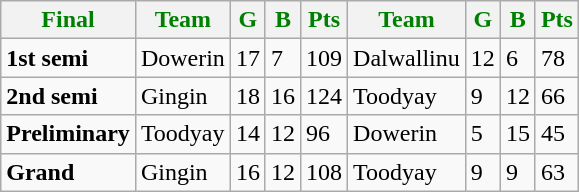<table class="wikitable">
<tr>
<th style="color:green">Final</th>
<th style="color:green">Team</th>
<th style="color:green">G</th>
<th style="color:green">B</th>
<th style="color:green">Pts</th>
<th style="color:green">Team</th>
<th style="color:green">G</th>
<th style="color:green">B</th>
<th style="color:green">Pts</th>
</tr>
<tr>
<td><strong>1st semi</strong></td>
<td>Dowerin</td>
<td>17</td>
<td>7</td>
<td>109</td>
<td>Dalwallinu</td>
<td>12</td>
<td>6</td>
<td>78</td>
</tr>
<tr>
<td><strong>2nd semi</strong></td>
<td>Gingin</td>
<td>18</td>
<td>16</td>
<td>124</td>
<td>Toodyay</td>
<td>9</td>
<td>12</td>
<td>66</td>
</tr>
<tr>
<td><strong>Preliminary</strong></td>
<td>Toodyay</td>
<td>14</td>
<td>12</td>
<td>96</td>
<td>Dowerin</td>
<td>5</td>
<td>15</td>
<td>45</td>
</tr>
<tr>
<td><strong>Grand</strong></td>
<td>Gingin</td>
<td>16</td>
<td>12</td>
<td>108</td>
<td>Toodyay</td>
<td>9</td>
<td>9</td>
<td>63</td>
</tr>
</table>
